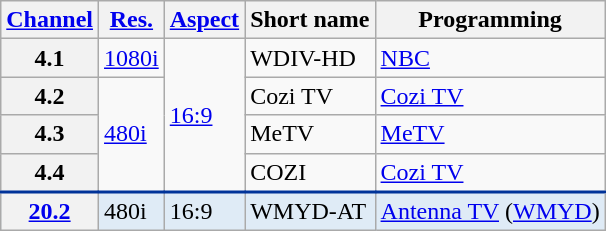<table class="wikitable">
<tr>
<th scope = "col"><a href='#'>Channel</a></th>
<th scope = "col"><a href='#'>Res.</a></th>
<th scope = "col"><a href='#'>Aspect</a></th>
<th scope = "col">Short name</th>
<th scope = "col">Programming</th>
</tr>
<tr>
<th scope = "row">4.1</th>
<td><a href='#'>1080i</a></td>
<td rowspan=4><a href='#'>16:9</a></td>
<td>WDIV-HD</td>
<td><a href='#'>NBC</a></td>
</tr>
<tr>
<th scope = "row">4.2</th>
<td rowspan=3><a href='#'>480i</a></td>
<td>Cozi TV</td>
<td><a href='#'>Cozi TV</a></td>
</tr>
<tr>
<th scope = "row">4.3</th>
<td>MeTV</td>
<td><a href='#'>MeTV</a></td>
</tr>
<tr>
<th scope = "row">4.4</th>
<td>COZI</td>
<td><a href='#'>Cozi TV</a></td>
</tr>
<tr style="background-color:#DFEBF6; border-top: 2px solid #003399;">
<th scope = "row"><a href='#'>20.2</a></th>
<td>480i</td>
<td>16:9</td>
<td>WMYD-AT</td>
<td><a href='#'>Antenna TV</a> (<a href='#'>WMYD</a>)</td>
</tr>
</table>
